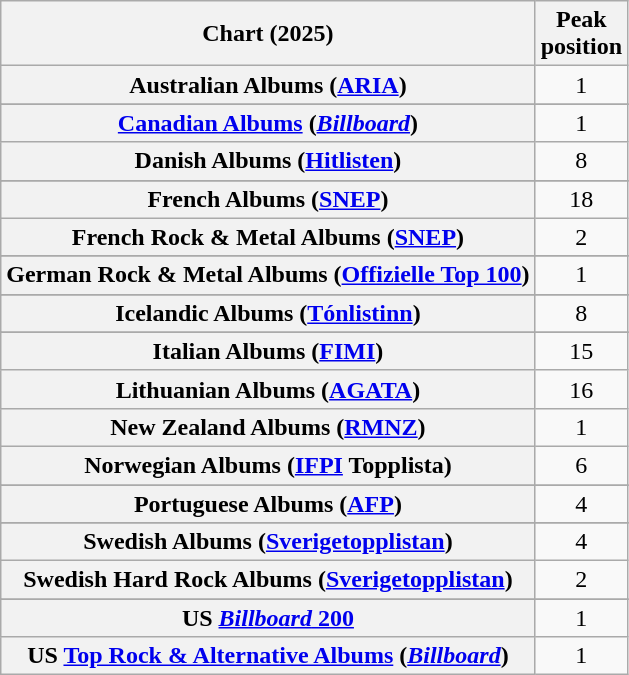<table class="wikitable sortable plainrowheaders" style="text-align:center">
<tr>
<th scope="col">Chart (2025)</th>
<th scope="col">Peak<br>position</th>
</tr>
<tr>
<th scope="row">Australian Albums (<a href='#'>ARIA</a>)</th>
<td>1</td>
</tr>
<tr>
</tr>
<tr>
</tr>
<tr>
</tr>
<tr>
<th scope="row"><a href='#'>Canadian Albums</a> (<em><a href='#'>Billboard</a></em>)</th>
<td>1</td>
</tr>
<tr>
<th scope="row">Danish Albums (<a href='#'>Hitlisten</a>)</th>
<td>8</td>
</tr>
<tr>
</tr>
<tr>
</tr>
<tr>
<th scope="row">French Albums (<a href='#'>SNEP</a>)</th>
<td>18</td>
</tr>
<tr>
<th scope="row">French Rock & Metal Albums (<a href='#'>SNEP</a>)</th>
<td>2</td>
</tr>
<tr>
</tr>
<tr>
<th scope="row">German Rock & Metal Albums (<a href='#'>Offizielle Top 100</a>)</th>
<td>1</td>
</tr>
<tr>
</tr>
<tr>
<th scope="row">Icelandic Albums (<a href='#'>Tónlistinn</a>)</th>
<td>8</td>
</tr>
<tr>
</tr>
<tr>
<th scope="row">Italian Albums (<a href='#'>FIMI</a>)</th>
<td>15</td>
</tr>
<tr>
<th scope="row">Lithuanian Albums (<a href='#'>AGATA</a>)</th>
<td>16</td>
</tr>
<tr>
<th scope="row">New Zealand Albums (<a href='#'>RMNZ</a>)</th>
<td>1</td>
</tr>
<tr>
<th scope="row">Norwegian Albums (<a href='#'>IFPI</a> Topplista)</th>
<td>6</td>
</tr>
<tr>
</tr>
<tr>
<th scope="row">Portuguese Albums (<a href='#'>AFP</a>)</th>
<td>4</td>
</tr>
<tr>
</tr>
<tr>
</tr>
<tr>
<th scope="row">Swedish Albums (<a href='#'>Sverigetopplistan</a>)</th>
<td>4</td>
</tr>
<tr>
<th scope="row">Swedish Hard Rock Albums (<a href='#'>Sverigetopplistan</a>)</th>
<td>2</td>
</tr>
<tr>
</tr>
<tr>
</tr>
<tr>
</tr>
<tr>
<th scope="row">US <a href='#'><em>Billboard</em> 200</a></th>
<td>1</td>
</tr>
<tr>
<th scope="row">US <a href='#'>Top Rock & Alternative Albums</a> (<em><a href='#'>Billboard</a></em>)</th>
<td>1</td>
</tr>
</table>
